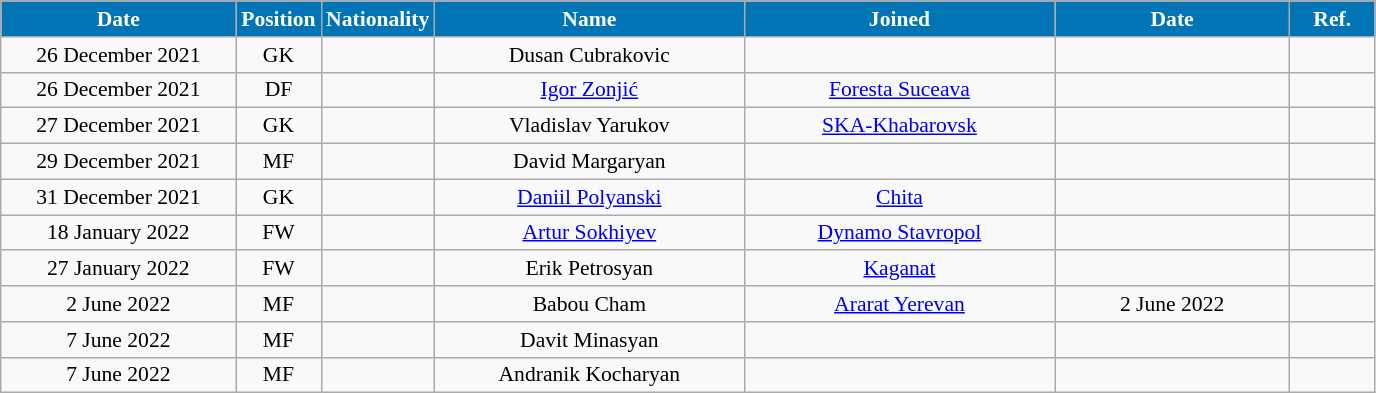<table class="wikitable"  style="text-align:center; font-size:90%; ">
<tr>
<th style="background:#0174B5; color:#FFFFFF; width:150px;">Date</th>
<th style="background:#0174B5; color:#FFFFFF; width:50px;">Position</th>
<th style="background:#0174B5; color:#FFFFFF; width:50px;">Nationality</th>
<th style="background:#0174B5; color:#FFFFFF; width:200px;">Name</th>
<th style="background:#0174B5; color:#FFFFFF; width:200px;">Joined</th>
<th style="background:#0174B5; color:#FFFFFF; width:150px;">Date</th>
<th style="background:#0174B5; color:#FFFFFF; width:50px;">Ref.</th>
</tr>
<tr>
<td>26 December 2021</td>
<td>GK</td>
<td></td>
<td>Dusan Cubrakovic</td>
<td></td>
<td></td>
<td></td>
</tr>
<tr>
<td>26 December 2021</td>
<td>DF</td>
<td></td>
<td><a href='#'>Igor Zonjić</a></td>
<td><a href='#'>Foresta Suceava</a></td>
<td></td>
<td></td>
</tr>
<tr>
<td>27 December 2021</td>
<td>GK</td>
<td></td>
<td>Vladislav Yarukov</td>
<td><a href='#'>SKA-Khabarovsk</a></td>
<td></td>
<td></td>
</tr>
<tr>
<td>29 December 2021</td>
<td>MF</td>
<td></td>
<td>David Margaryan</td>
<td></td>
<td></td>
<td></td>
</tr>
<tr>
<td>31 December 2021</td>
<td>GK</td>
<td></td>
<td><a href='#'>Daniil Polyanski</a></td>
<td><a href='#'>Chita</a></td>
<td></td>
<td></td>
</tr>
<tr>
<td>18 January 2022</td>
<td>FW</td>
<td></td>
<td><a href='#'>Artur Sokhiyev</a></td>
<td><a href='#'>Dynamo Stavropol</a></td>
<td></td>
<td></td>
</tr>
<tr>
<td>27 January 2022</td>
<td>FW</td>
<td></td>
<td>Erik Petrosyan</td>
<td><a href='#'>Kaganat</a></td>
<td></td>
<td></td>
</tr>
<tr>
<td>2 June 2022</td>
<td>MF</td>
<td></td>
<td>Babou Cham</td>
<td><a href='#'>Ararat Yerevan</a></td>
<td>2 June 2022</td>
<td></td>
</tr>
<tr>
<td>7 June 2022</td>
<td>MF</td>
<td></td>
<td>Davit Minasyan</td>
<td></td>
<td></td>
<td></td>
</tr>
<tr>
<td>7 June 2022</td>
<td>MF</td>
<td></td>
<td>Andranik Kocharyan</td>
<td></td>
<td></td>
<td></td>
</tr>
</table>
